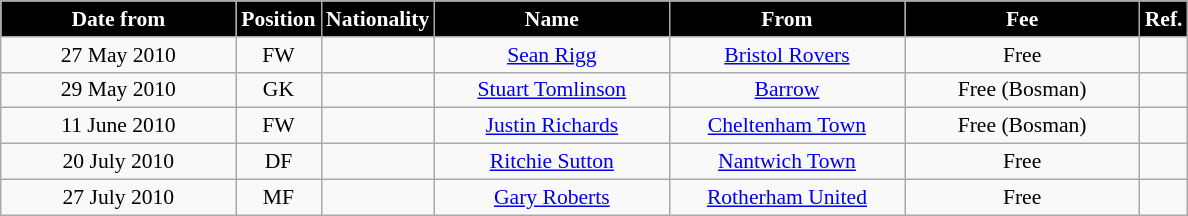<table class="wikitable" style="text-align:center; font-size:90%; ">
<tr>
<th style="background:#000000; color:#FFFFFF; width:150px;">Date from</th>
<th style="background:#000000; color:#FFFFFF; width:50px;">Position</th>
<th style="background:#000000; color:#FFFFFF; width:50px;">Nationality</th>
<th style="background:#000000; color:#FFFFFF; width:150px;">Name</th>
<th style="background:#000000; color:#FFFFFF; width:150px;">From</th>
<th style="background:#000000; color:#FFFFFF; width:150px;">Fee</th>
<th style="background:#000000; color:#FFFFFF; width:25px;">Ref.</th>
</tr>
<tr>
<td>27 May 2010</td>
<td align="center">FW</td>
<td></td>
<td><a href='#'>Sean Rigg</a></td>
<td><a href='#'>Bristol Rovers</a></td>
<td>Free</td>
<td align="center"></td>
</tr>
<tr>
<td>29 May 2010</td>
<td align="center">GK</td>
<td></td>
<td><a href='#'>Stuart Tomlinson</a></td>
<td><a href='#'>Barrow</a></td>
<td>Free (Bosman)</td>
<td align="center"></td>
</tr>
<tr>
<td>11 June 2010</td>
<td align="center">FW</td>
<td></td>
<td><a href='#'>Justin Richards</a></td>
<td><a href='#'>Cheltenham Town</a></td>
<td>Free (Bosman)</td>
<td align="center"></td>
</tr>
<tr>
<td>20 July 2010</td>
<td align="center">DF</td>
<td></td>
<td><a href='#'>Ritchie Sutton</a></td>
<td><a href='#'>Nantwich Town</a></td>
<td>Free</td>
<td align="center"></td>
</tr>
<tr>
<td>27 July 2010</td>
<td align="center">MF</td>
<td></td>
<td><a href='#'>Gary Roberts</a></td>
<td><a href='#'>Rotherham United</a></td>
<td>Free</td>
<td align="center"></td>
</tr>
</table>
